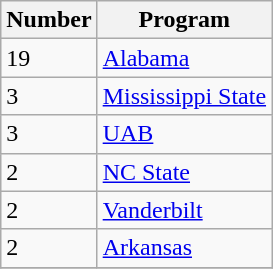<table class="wikitable">
<tr>
<th>Number</th>
<th>Program</th>
</tr>
<tr>
<td>19</td>
<td><a href='#'>Alabama</a></td>
</tr>
<tr>
<td>3</td>
<td><a href='#'>Mississippi State</a></td>
</tr>
<tr>
<td>3</td>
<td><a href='#'>UAB</a></td>
</tr>
<tr>
<td>2</td>
<td><a href='#'>NC State</a></td>
</tr>
<tr>
<td>2</td>
<td><a href='#'>Vanderbilt</a></td>
</tr>
<tr>
<td>2</td>
<td><a href='#'>Arkansas</a></td>
</tr>
<tr>
</tr>
</table>
